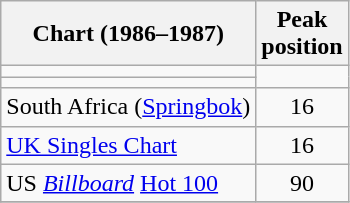<table class="wikitable">
<tr>
<th>Chart (1986–1987)</th>
<th>Peak<br>position</th>
</tr>
<tr>
<td></td>
</tr>
<tr>
<td></td>
</tr>
<tr>
<td>South Africa (<a href='#'>Springbok</a>)</td>
<td align="center">16</td>
</tr>
<tr>
<td><a href='#'>UK Singles Chart</a></td>
<td style="text-align:center;">16</td>
</tr>
<tr>
<td>US <em><a href='#'>Billboard</a></em> <a href='#'>Hot 100</a></td>
<td style="text-align:center;">90</td>
</tr>
<tr>
</tr>
</table>
